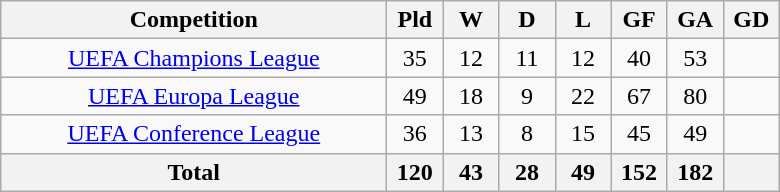<table class="wikitable" style="text-align: center;">
<tr>
<th width="250">Competition</th>
<th width="30">Pld</th>
<th width="30">W</th>
<th width="30">D</th>
<th width="30">L</th>
<th width="30">GF</th>
<th width="30">GA</th>
<th width="30">GD</th>
</tr>
<tr>
<td><a href='#'>UEFA Champions League</a></td>
<td>35</td>
<td>12</td>
<td>11</td>
<td>12</td>
<td>40</td>
<td>53</td>
<td></td>
</tr>
<tr>
<td><a href='#'>UEFA Europa League</a></td>
<td>49</td>
<td>18</td>
<td>9</td>
<td>22</td>
<td>67</td>
<td>80</td>
<td></td>
</tr>
<tr>
<td><a href='#'>UEFA Conference League</a></td>
<td>36</td>
<td>13</td>
<td>8</td>
<td>15</td>
<td>45</td>
<td>49</td>
<td></td>
</tr>
<tr>
<th>Total</th>
<th>120</th>
<th>43</th>
<th>28</th>
<th>49</th>
<th>152</th>
<th>182</th>
<th></th>
</tr>
</table>
